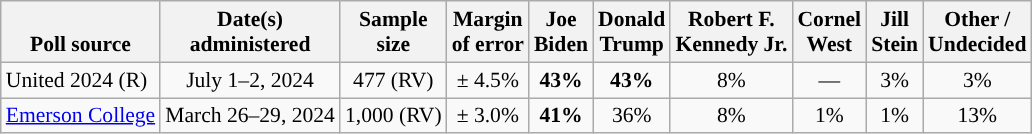<table class="wikitable sortable mw-datatable" style="font-size:90%;text-align:center;line-height:17px">
<tr valign=bottom>
<th>Poll source</th>
<th>Date(s)<br>administered</th>
<th>Sample<br>size</th>
<th>Margin<br>of error</th>
<th class="unsortable">Joe<br>Biden<br></th>
<th class="unsortable">Donald<br>Trump<br></th>
<th class="unsortable">Robert F.<br>Kennedy Jr.<br></th>
<th class="unsortable">Cornel<br>West<br></th>
<th class="unsortable">Jill<br>Stein<br></th>
<th class="unsortable">Other /<br>Undecided</th>
</tr>
<tr>
<td style="text-align:left;">United 2024 (R)</td>
<td data-sort-value="2024-07-03">July 1–2, 2024</td>
<td>477 (RV)</td>
<td>± 4.5%</td>
<td><strong>43%</strong></td>
<td><strong>43%</strong></td>
<td>8%</td>
<td>—</td>
<td>3%</td>
<td>3%</td>
</tr>
<tr>
<td style="text-align:left;"><a href='#'>Emerson College</a></td>
<td data-sort-value="2024-04-02">March 26–29, 2024</td>
<td>1,000 (RV)</td>
<td>± 3.0%</td>
<td style="color:black;background-color:"><strong>41%</strong></td>
<td>36%</td>
<td>8%</td>
<td>1%</td>
<td>1%</td>
<td>13%</td>
</tr>
</table>
